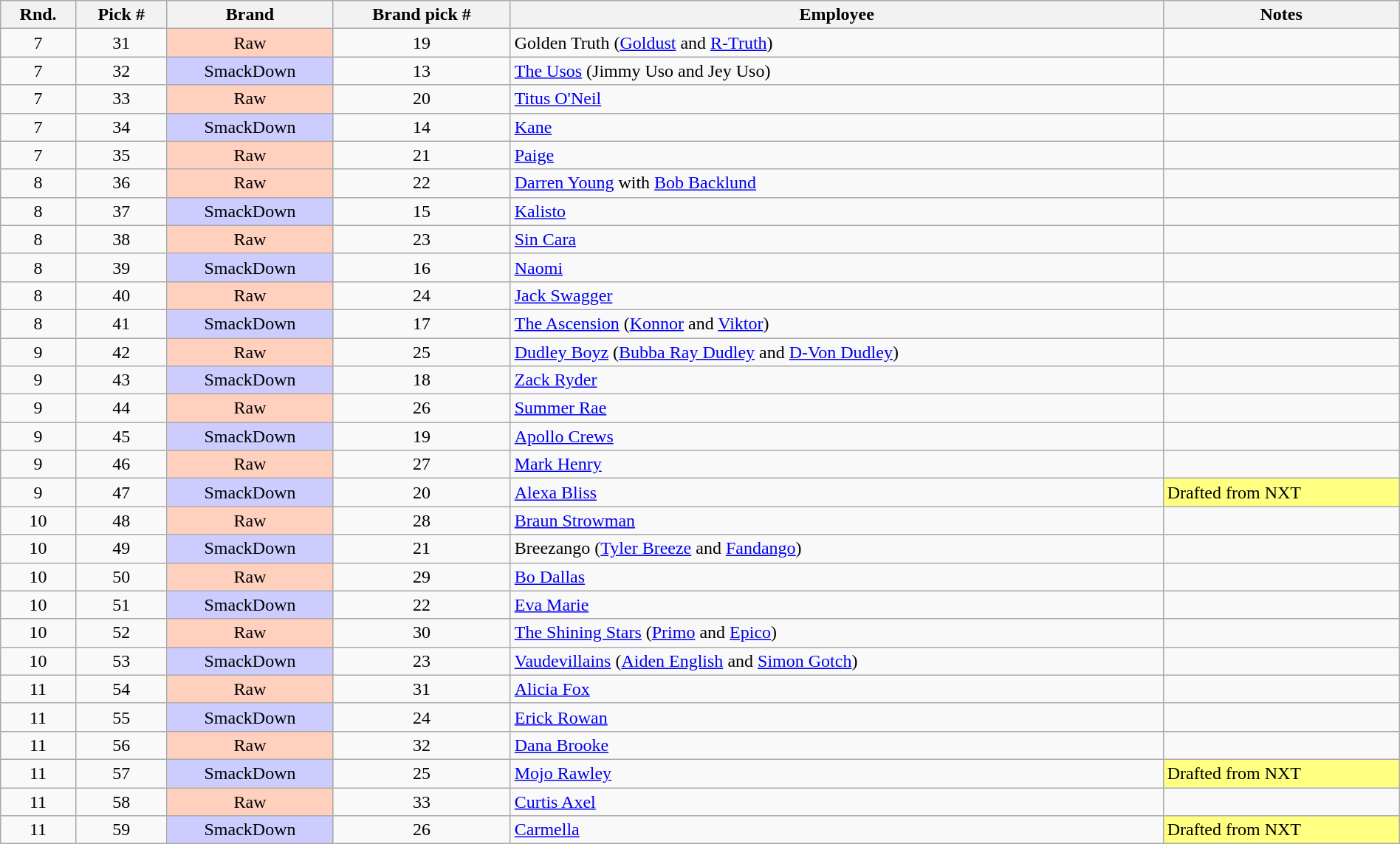<table class="wikitable sortable" style="text-align:center; width:100%">
<tr>
<th>Rnd.</th>
<th>Pick #</th>
<th>Brand</th>
<th>Brand pick #</th>
<th>Employee</th>
<th>Notes</th>
</tr>
<tr>
<td>7</td>
<td>31</td>
<td style="background:#ffd0bd">Raw</td>
<td>19</td>
<td style="text-align:left;">Golden Truth (<a href='#'>Goldust</a> and <a href='#'>R-Truth</a>)</td>
<td></td>
</tr>
<tr>
<td>7</td>
<td>32</td>
<td style="background:#ccf;">SmackDown</td>
<td>13</td>
<td style="text-align:left;"><a href='#'>The Usos</a> (Jimmy Uso and Jey Uso)</td>
<td></td>
</tr>
<tr>
<td>7</td>
<td>33</td>
<td style="background:#ffd0bd">Raw</td>
<td>20</td>
<td style="text-align:left;"><a href='#'>Titus O'Neil</a></td>
<td></td>
</tr>
<tr>
<td>7</td>
<td>34</td>
<td style="background:#ccf;">SmackDown</td>
<td>14</td>
<td style="text-align:left;"><a href='#'>Kane</a></td>
<td></td>
</tr>
<tr>
<td>7</td>
<td>35</td>
<td style="background:#ffd0bd">Raw</td>
<td>21</td>
<td style="text-align:left;"><a href='#'>Paige</a></td>
<td></td>
</tr>
<tr>
<td>8</td>
<td>36</td>
<td style="background:#ffd0bd">Raw</td>
<td>22</td>
<td style="text-align:left;"><a href='#'>Darren Young</a> with <a href='#'>Bob Backlund</a></td>
<td></td>
</tr>
<tr>
<td>8</td>
<td>37</td>
<td style="background:#ccf;">SmackDown</td>
<td>15</td>
<td style="text-align:left;"><a href='#'>Kalisto</a></td>
<td></td>
</tr>
<tr>
<td>8</td>
<td>38</td>
<td style="background:#ffd0bd">Raw</td>
<td>23</td>
<td style="text-align:left;"><a href='#'>Sin Cara</a></td>
<td></td>
</tr>
<tr>
<td>8</td>
<td>39</td>
<td style="background:#ccf;">SmackDown</td>
<td>16</td>
<td style="text-align:left;"><a href='#'>Naomi</a></td>
<td></td>
</tr>
<tr>
<td>8</td>
<td>40</td>
<td style="background:#ffd0bd">Raw</td>
<td>24</td>
<td style="text-align:left;"><a href='#'>Jack Swagger</a></td>
<td></td>
</tr>
<tr>
<td>8</td>
<td>41</td>
<td style="background:#ccf;">SmackDown</td>
<td>17</td>
<td style="text-align:left;"><a href='#'>The Ascension</a> (<a href='#'>Konnor</a> and <a href='#'>Viktor</a>)</td>
<td></td>
</tr>
<tr>
<td>9</td>
<td>42</td>
<td style="background:#ffd0bd">Raw</td>
<td>25</td>
<td style="text-align:left;"><a href='#'>Dudley Boyz</a> (<a href='#'>Bubba Ray Dudley</a> and <a href='#'>D-Von Dudley</a>)</td>
<td></td>
</tr>
<tr>
<td>9</td>
<td>43</td>
<td style="background:#ccf;">SmackDown</td>
<td>18</td>
<td style="text-align:left;"><a href='#'>Zack Ryder</a></td>
<td></td>
</tr>
<tr>
<td>9</td>
<td>44</td>
<td style="background:#ffd0bd">Raw</td>
<td>26</td>
<td style="text-align:left;"><a href='#'>Summer Rae</a></td>
<td></td>
</tr>
<tr>
<td>9</td>
<td>45</td>
<td style="background:#ccf;">SmackDown</td>
<td>19</td>
<td style="text-align:left;"><a href='#'>Apollo Crews</a></td>
<td></td>
</tr>
<tr>
<td>9</td>
<td>46</td>
<td style="background:#ffd0bd">Raw</td>
<td>27</td>
<td style="text-align:left;"><a href='#'>Mark Henry</a></td>
<td></td>
</tr>
<tr>
<td>9</td>
<td>47</td>
<td style="background:#ccf;">SmackDown</td>
<td>20</td>
<td style="text-align:left;"><a href='#'>Alexa Bliss</a></td>
<td style="background:#FFFF80; text-align:left;">Drafted from NXT</td>
</tr>
<tr>
<td>10</td>
<td>48</td>
<td style="background:#ffd0bd">Raw</td>
<td>28</td>
<td style="text-align:left;"><a href='#'>Braun Strowman</a></td>
<td></td>
</tr>
<tr>
<td>10</td>
<td>49</td>
<td style="background:#ccf;">SmackDown</td>
<td>21</td>
<td style="text-align:left;">Breezango (<a href='#'>Tyler Breeze</a> and <a href='#'>Fandango</a>)</td>
<td></td>
</tr>
<tr>
<td>10</td>
<td>50</td>
<td style="background:#ffd0bd">Raw</td>
<td>29</td>
<td style="text-align:left;"><a href='#'>Bo Dallas</a></td>
<td></td>
</tr>
<tr>
<td>10</td>
<td>51</td>
<td style="background:#ccf;">SmackDown</td>
<td>22</td>
<td style="text-align:left;"><a href='#'>Eva Marie</a></td>
<td></td>
</tr>
<tr>
<td>10</td>
<td>52</td>
<td style="background:#ffd0bd">Raw</td>
<td>30</td>
<td style="text-align:left;"><a href='#'>The Shining Stars</a> (<a href='#'>Primo</a> and <a href='#'>Epico</a>)</td>
<td></td>
</tr>
<tr>
<td>10</td>
<td>53</td>
<td style="background:#ccf;">SmackDown</td>
<td>23</td>
<td style="text-align:left;"><a href='#'>Vaudevillains</a> (<a href='#'>Aiden English</a> and <a href='#'>Simon Gotch</a>)</td>
<td></td>
</tr>
<tr>
<td>11</td>
<td>54</td>
<td style="background:#ffd0bd">Raw</td>
<td>31</td>
<td style="text-align:left;"><a href='#'>Alicia Fox</a></td>
<td></td>
</tr>
<tr>
<td>11</td>
<td>55</td>
<td style="background:#ccf;">SmackDown</td>
<td>24</td>
<td style="text-align:left;"><a href='#'>Erick Rowan</a></td>
<td></td>
</tr>
<tr>
<td>11</td>
<td>56</td>
<td style="background:#ffd0bd">Raw</td>
<td>32</td>
<td style="text-align:left;"><a href='#'>Dana Brooke</a></td>
<td></td>
</tr>
<tr>
<td>11</td>
<td>57</td>
<td style="background:#ccf;">SmackDown</td>
<td>25</td>
<td style="text-align:left;"><a href='#'>Mojo Rawley</a></td>
<td style="background:#FFFF80; text-align:left;">Drafted from NXT</td>
</tr>
<tr>
<td>11</td>
<td>58</td>
<td style="background:#ffd0bd">Raw</td>
<td>33</td>
<td style="text-align:left;"><a href='#'>Curtis Axel</a></td>
<td></td>
</tr>
<tr>
<td>11</td>
<td>59</td>
<td style="background:#ccf;">SmackDown</td>
<td>26</td>
<td style="text-align:left;"><a href='#'>Carmella</a></td>
<td style="background:#FFFF80; text-align:left;">Drafted from NXT</td>
</tr>
</table>
